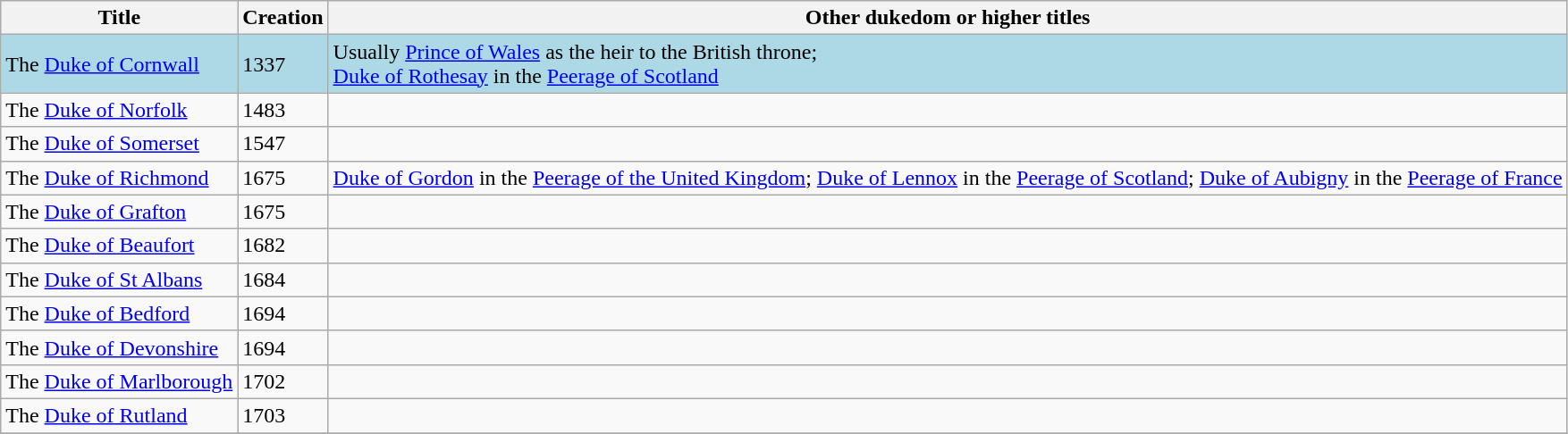<table class="wikitable">
<tr>
<th>Title</th>
<th>Creation</th>
<th>Other dukedom or higher titles</th>
</tr>
<tr style="background:#ADD8E6;">
<td>The <a href='#'>Duke of Cornwall</a></td>
<td>1337</td>
<td>Usually <a href='#'>Prince of Wales</a> as the heir to the British throne;<br><a href='#'>Duke of Rothesay</a> in the <a href='#'>Peerage of Scotland</a></td>
</tr>
<tr>
<td>The <a href='#'>Duke of Norfolk</a></td>
<td>1483</td>
<td></td>
</tr>
<tr>
<td>The <a href='#'>Duke of Somerset</a></td>
<td>1547</td>
<td></td>
</tr>
<tr>
<td>The <a href='#'>Duke of Richmond</a></td>
<td>1675</td>
<td><a href='#'>Duke of Gordon</a> in the <a href='#'>Peerage of the United Kingdom</a>; <a href='#'>Duke of Lennox</a> in the <a href='#'>Peerage of Scotland</a>; <a href='#'>Duke of Aubigny</a> in the <a href='#'>Peerage of France</a></td>
</tr>
<tr>
<td>The <a href='#'>Duke of Grafton</a></td>
<td>1675</td>
<td></td>
</tr>
<tr>
<td>The <a href='#'>Duke of Beaufort</a></td>
<td>1682</td>
<td></td>
</tr>
<tr>
<td>The <a href='#'>Duke of St Albans</a></td>
<td>1684</td>
<td></td>
</tr>
<tr>
<td>The <a href='#'>Duke of Bedford</a></td>
<td>1694</td>
<td></td>
</tr>
<tr>
<td>The <a href='#'>Duke of Devonshire</a></td>
<td>1694</td>
<td></td>
</tr>
<tr>
<td>The <a href='#'>Duke of Marlborough</a></td>
<td>1702</td>
<td></td>
</tr>
<tr>
<td>The <a href='#'>Duke of Rutland</a></td>
<td>1703</td>
<td></td>
</tr>
<tr>
</tr>
</table>
